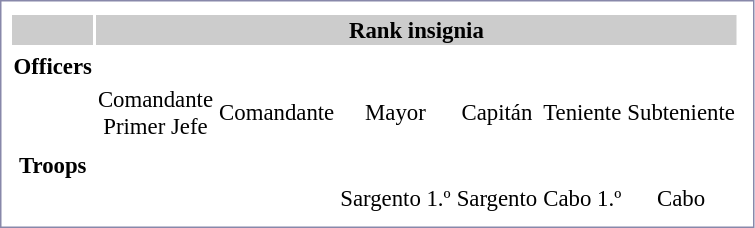<table style="border:1px solid #8888aa; background-color:#FFFFFF; padding:5px; font-size:95%; margin: 0px 12px 12px 0px;">
<tr>
</tr>
<tr bgcolor="#CCCCCC">
<th><strong></strong></th>
<th colspan=6>Rank insignia</th>
</tr>
<tr>
</tr>
<tr>
<td align="center"><strong>Officers</strong></td>
<td align="center"></td>
<td align="center"></td>
<td align="center"></td>
<td align="center"></td>
<td align="center"></td>
<td align="center"></td>
</tr>
<tr align = center>
<td></td>
<td>Comandante <br>Primer Jefe</td>
<td>Comandante</td>
<td>Mayor</td>
<td>Capitán</td>
<td>Teniente</td>
<td>Subteniente</td>
<td></td>
</tr>
<tr align = center>
</tr>
<tr>
</tr>
<tr>
<td align="center"><strong>Troops</strong></td>
<td align="center"></td>
<td align="center"></td>
<td align="center"></td>
<td align="center"></td>
<td align="center"></td>
<td align="center"></td>
</tr>
<tr align = center>
<td></td>
<td></td>
<td></td>
<td>Sargento 1.º</td>
<td>Sargento</td>
<td>Cabo 1.º</td>
<td>Cabo</td>
<td></td>
</tr>
<tr align = center>
</tr>
</table>
